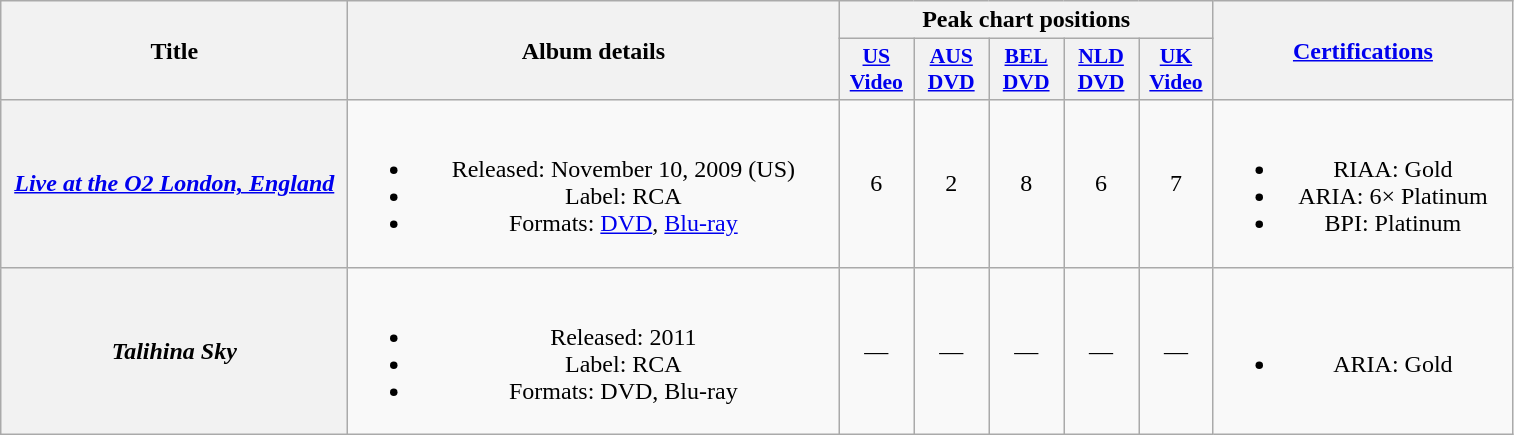<table class="wikitable plainrowheaders" style="text-align:center;">
<tr>
<th scope="col" rowspan="2" style="width:14em;">Title</th>
<th scope="col" rowspan="2" style="width:20em;">Album details</th>
<th scope="col" colspan="5">Peak chart positions</th>
<th scope="col" rowspan="2" style="width:12em;"><a href='#'>Certifications</a></th>
</tr>
<tr>
<th scope="col" style="width:3em;font-size:90%;"><a href='#'>US<br>Video</a><br></th>
<th scope="col" style="width:3em;font-size:90%;"><a href='#'>AUS<br>DVD</a><br></th>
<th scope="col" style="width:3em;font-size:90%;"><a href='#'>BEL<br>DVD</a><br></th>
<th scope="col" style="width:3em;font-size:90%;"><a href='#'>NLD<br>DVD</a><br></th>
<th scope="col" style="width:3em;font-size:90%;"><a href='#'>UK<br>Video</a><br></th>
</tr>
<tr>
<th scope="row"><em><a href='#'>Live at the O2 London, England</a></em></th>
<td><br><ul><li>Released: November 10, 2009 <span>(US)</span></li><li>Label: RCA</li><li>Formats: <a href='#'>DVD</a>, <a href='#'>Blu-ray</a></li></ul></td>
<td>6</td>
<td>2</td>
<td>8</td>
<td>6</td>
<td>7</td>
<td><br><ul><li>RIAA: Gold</li><li>ARIA: 6× Platinum</li><li>BPI: Platinum</li></ul></td>
</tr>
<tr>
<th scope="row"><em>Talihina Sky</em></th>
<td><br><ul><li>Released: 2011</li><li>Label: RCA</li><li>Formats: DVD, Blu-ray</li></ul></td>
<td>—</td>
<td>—</td>
<td>—</td>
<td>—</td>
<td>—</td>
<td><br><ul><li>ARIA: Gold</li></ul></td>
</tr>
</table>
